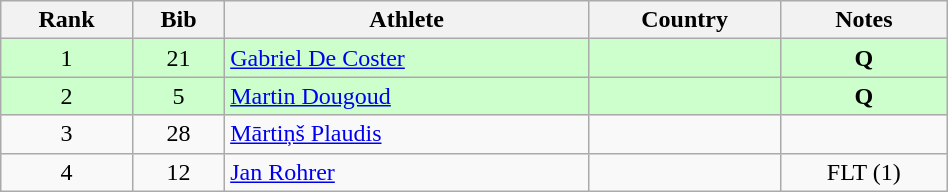<table class="wikitable" style="text-align:center;width: 50%;">
<tr>
<th>Rank</th>
<th>Bib</th>
<th>Athlete</th>
<th>Country</th>
<th>Notes</th>
</tr>
<tr bgcolor=ccffcc>
<td>1</td>
<td>21</td>
<td align=left><a href='#'>Gabriel De Coster</a></td>
<td align=left></td>
<td><strong>Q</strong></td>
</tr>
<tr bgcolor=ccffcc>
<td>2</td>
<td>5</td>
<td align=left><a href='#'>Martin Dougoud</a></td>
<td align=left></td>
<td><strong>Q</strong></td>
</tr>
<tr>
<td>3</td>
<td>28</td>
<td align=left><a href='#'>Mārtiņš Plaudis</a></td>
<td align=left></td>
<td></td>
</tr>
<tr>
<td>4</td>
<td>12</td>
<td align=left><a href='#'>Jan Rohrer</a></td>
<td align=left></td>
<td>FLT (1)</td>
</tr>
</table>
